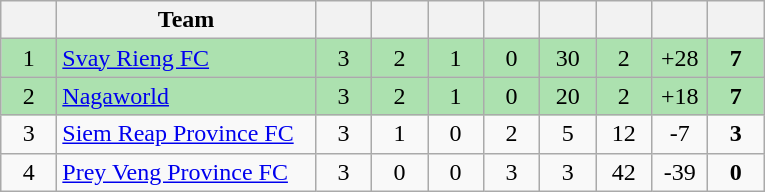<table class="wikitable" style="text-align: center;">
<tr>
<th width=30></th>
<th width=165>Team</th>
<th width=30></th>
<th width=30></th>
<th width=30></th>
<th width=30></th>
<th width=30></th>
<th width=30></th>
<th width=30></th>
<th width=30></th>
</tr>
<tr style="background:#ace1af;">
<td>1</td>
<td align=left><a href='#'>Svay Rieng FC</a></td>
<td>3</td>
<td>2</td>
<td>1</td>
<td>0</td>
<td>30</td>
<td>2</td>
<td>+28</td>
<td><strong>7</strong></td>
</tr>
<tr style="background:#ace1af;">
<td>2</td>
<td align=left><a href='#'>Nagaworld</a></td>
<td>3</td>
<td>2</td>
<td>1</td>
<td>0</td>
<td>20</td>
<td>2</td>
<td>+18</td>
<td><strong>7</strong></td>
</tr>
<tr>
<td>3</td>
<td align=left><a href='#'>Siem Reap Province FC</a></td>
<td>3</td>
<td>1</td>
<td>0</td>
<td>2</td>
<td>5</td>
<td>12</td>
<td>-7</td>
<td><strong>3</strong></td>
</tr>
<tr>
<td>4</td>
<td align=left><a href='#'>Prey Veng Province FC</a></td>
<td>3</td>
<td>0</td>
<td>0</td>
<td>3</td>
<td>3</td>
<td>42</td>
<td>-39</td>
<td><strong>0</strong></td>
</tr>
</table>
